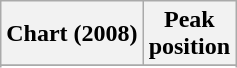<table class="wikitable plainrowheaders" style="text-align:center">
<tr>
<th scope="col">Chart (2008)</th>
<th scope="col">Peak<br>position</th>
</tr>
<tr>
</tr>
<tr>
</tr>
</table>
